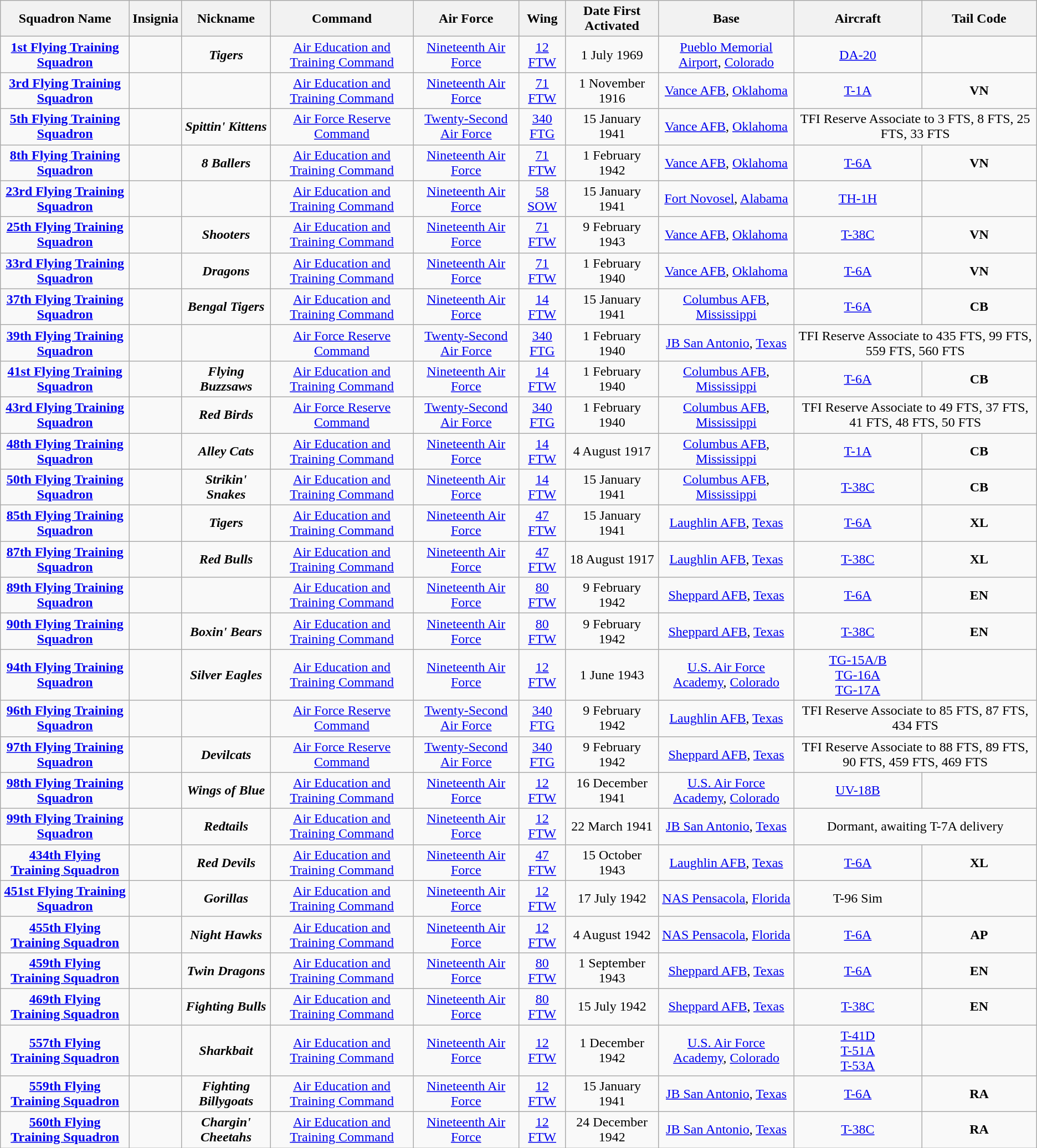<table class="wikitable sortable" style="text-align:center;">
<tr>
<th>Squadron Name</th>
<th>Insignia</th>
<th>Nickname</th>
<th>Command</th>
<th>Air Force</th>
<th>Wing</th>
<th>Date First Activated</th>
<th>Base</th>
<th>Aircraft</th>
<th>Tail Code</th>
</tr>
<tr>
<td><strong><a href='#'>1st Flying Training Squadron</a></strong></td>
<td></td>
<td><strong><em>Tigers</em></strong></td>
<td><a href='#'>Air Education and Training Command</a></td>
<td><a href='#'>Nineteenth Air Force</a></td>
<td><a href='#'>12 FTW</a></td>
<td>1 July 1969</td>
<td><a href='#'>Pueblo Memorial Airport</a>, <a href='#'>Colorado</a></td>
<td><a href='#'>DA-20</a></td>
<td></td>
</tr>
<tr>
<td><strong><a href='#'>3rd Flying Training Squadron</a></strong></td>
<td></td>
<td></td>
<td><a href='#'>Air Education and Training Command</a></td>
<td><a href='#'>Nineteenth Air Force</a></td>
<td><a href='#'>71 FTW</a></td>
<td>1 November 1916</td>
<td><a href='#'>Vance AFB</a>, <a href='#'>Oklahoma</a></td>
<td><a href='#'>T-1A</a></td>
<td><strong>VN</strong></td>
</tr>
<tr>
<td><strong><a href='#'>5th Flying Training Squadron</a></strong></td>
<td></td>
<td><strong><em>Spittin' Kittens</em></strong></td>
<td><a href='#'>Air Force Reserve Command</a></td>
<td><a href='#'>Twenty-Second Air Force</a></td>
<td><a href='#'>340 FTG</a></td>
<td>15 January 1941</td>
<td><a href='#'>Vance AFB</a>, <a href='#'>Oklahoma</a></td>
<td colspan="2">TFI Reserve Associate to 3 FTS, 8 FTS, 25 FTS, 33 FTS<strong></strong></td>
</tr>
<tr>
<td><strong><a href='#'>8th Flying Training Squadron</a></strong></td>
<td></td>
<td><strong><em>8 Ballers</em></strong></td>
<td><a href='#'>Air Education and Training Command</a></td>
<td><a href='#'>Nineteenth Air Force</a></td>
<td><a href='#'>71 FTW</a></td>
<td>1 February 1942</td>
<td><a href='#'>Vance AFB</a>, <a href='#'>Oklahoma</a></td>
<td><a href='#'>T-6A</a></td>
<td><strong>VN</strong></td>
</tr>
<tr>
<td><strong><a href='#'>23rd Flying Training Squadron</a></strong></td>
<td></td>
<td></td>
<td><a href='#'>Air Education and Training Command</a></td>
<td><a href='#'>Nineteenth Air Force</a></td>
<td><a href='#'>58 SOW</a></td>
<td>15 January 1941</td>
<td><a href='#'>Fort Novosel</a>, <a href='#'>Alabama</a></td>
<td><a href='#'>TH-1H</a></td>
<td></td>
</tr>
<tr>
<td><strong><a href='#'>25th Flying Training Squadron</a></strong></td>
<td></td>
<td><strong><em>Shooters</em></strong></td>
<td><a href='#'>Air Education and Training Command</a></td>
<td><a href='#'>Nineteenth Air Force</a></td>
<td><a href='#'>71 FTW</a></td>
<td>9 February 1943</td>
<td><a href='#'>Vance AFB</a>, <a href='#'>Oklahoma</a></td>
<td><a href='#'>T-38C</a></td>
<td><strong>VN</strong></td>
</tr>
<tr>
<td><strong><a href='#'>33rd Flying Training Squadron</a></strong></td>
<td></td>
<td><strong><em>Dragons</em></strong></td>
<td><a href='#'>Air Education and Training Command</a></td>
<td><a href='#'>Nineteenth Air Force</a></td>
<td><a href='#'>71 FTW</a></td>
<td>1 February 1940</td>
<td><a href='#'>Vance AFB</a>, <a href='#'>Oklahoma</a></td>
<td><a href='#'>T-6A</a></td>
<td><strong>VN</strong></td>
</tr>
<tr>
<td><strong><a href='#'>37th Flying Training Squadron</a></strong></td>
<td></td>
<td><strong><em>Bengal Tigers</em></strong></td>
<td><a href='#'>Air Education and Training Command</a></td>
<td><a href='#'>Nineteenth Air Force</a></td>
<td><a href='#'>14 FTW</a></td>
<td>15 January 1941</td>
<td><a href='#'>Columbus AFB</a>, <a href='#'>Mississippi</a></td>
<td><a href='#'>T-6A</a></td>
<td><strong>CB</strong></td>
</tr>
<tr>
<td><strong><a href='#'>39th Flying Training Squadron</a></strong></td>
<td></td>
<td></td>
<td><a href='#'>Air Force Reserve Command</a></td>
<td><a href='#'>Twenty-Second Air Force</a></td>
<td><a href='#'>340 FTG</a></td>
<td>1 February 1940</td>
<td><a href='#'>JB San Antonio</a>, <a href='#'>Texas</a></td>
<td colspan="2">TFI Reserve Associate to 435 FTS, 99 FTS, 559 FTS, 560 FTS<strong></strong></td>
</tr>
<tr>
<td><strong><a href='#'>41st Flying Training Squadron</a></strong></td>
<td></td>
<td><strong><em>Flying Buzzsaws</em></strong></td>
<td><a href='#'>Air Education and Training Command</a></td>
<td><a href='#'>Nineteenth Air Force</a></td>
<td><a href='#'>14 FTW</a></td>
<td>1 February 1940</td>
<td><a href='#'>Columbus AFB</a>, <a href='#'>Mississippi</a></td>
<td><a href='#'>T-6A</a></td>
<td><strong>CB</strong></td>
</tr>
<tr>
<td><strong><a href='#'>43rd Flying Training Squadron</a></strong></td>
<td></td>
<td><strong><em>Red Birds</em></strong></td>
<td><a href='#'>Air Force Reserve Command</a></td>
<td><a href='#'>Twenty-Second Air Force</a></td>
<td><a href='#'>340 FTG</a></td>
<td>1 February 1940</td>
<td><a href='#'>Columbus AFB</a>, <a href='#'>Mississippi</a></td>
<td colspan="2">TFI Reserve Associate to 49 FTS, 37 FTS, 41 FTS, 48 FTS, 50 FTS<strong></strong></td>
</tr>
<tr>
<td><strong><a href='#'>48th Flying Training Squadron</a></strong></td>
<td></td>
<td><strong><em>Alley Cats</em></strong></td>
<td><a href='#'>Air Education and Training Command</a></td>
<td><a href='#'>Nineteenth Air Force</a></td>
<td><a href='#'>14 FTW</a></td>
<td>4 August 1917</td>
<td><a href='#'>Columbus AFB</a>, <a href='#'>Mississippi</a></td>
<td><a href='#'>T-1A</a></td>
<td><strong>CB</strong></td>
</tr>
<tr>
<td><strong><a href='#'>50th Flying Training Squadron</a></strong></td>
<td></td>
<td><strong><em>Strikin' Snakes</em></strong></td>
<td><a href='#'>Air Education and Training Command</a></td>
<td><a href='#'>Nineteenth Air Force</a></td>
<td><a href='#'>14 FTW</a></td>
<td>15 January 1941</td>
<td><a href='#'>Columbus AFB</a>, <a href='#'>Mississippi</a></td>
<td><a href='#'>T-38C</a></td>
<td><strong>CB</strong></td>
</tr>
<tr>
<td><strong><a href='#'>85th Flying Training Squadron</a></strong></td>
<td></td>
<td><strong><em>Tigers</em></strong></td>
<td><a href='#'>Air Education and Training Command</a></td>
<td><a href='#'>Nineteenth Air Force</a></td>
<td><a href='#'>47 FTW</a></td>
<td>15 January 1941</td>
<td><a href='#'>Laughlin AFB</a>, <a href='#'>Texas</a></td>
<td><a href='#'>T-6A</a></td>
<td><strong>XL</strong></td>
</tr>
<tr>
<td><strong><a href='#'>87th Flying Training Squadron</a></strong></td>
<td></td>
<td><strong><em>Red Bulls</em></strong></td>
<td><a href='#'>Air Education and Training Command</a></td>
<td><a href='#'>Nineteenth Air Force</a></td>
<td><a href='#'>47 FTW</a></td>
<td>18 August 1917</td>
<td><a href='#'>Laughlin AFB</a>, <a href='#'>Texas</a></td>
<td><a href='#'>T-38C</a></td>
<td><strong>XL</strong></td>
</tr>
<tr>
<td><strong><a href='#'>89th Flying Training Squadron</a></strong></td>
<td></td>
<td></td>
<td><a href='#'>Air Education and Training Command</a></td>
<td><a href='#'>Nineteenth Air Force</a></td>
<td><a href='#'>80 FTW</a></td>
<td>9 February 1942</td>
<td><a href='#'>Sheppard AFB</a>, <a href='#'>Texas</a></td>
<td><a href='#'>T-6A</a></td>
<td><strong>EN</strong></td>
</tr>
<tr>
<td><strong><a href='#'>90th Flying Training Squadron</a></strong></td>
<td></td>
<td><strong><em>Boxin' Bears</em></strong></td>
<td><a href='#'>Air Education and Training Command</a></td>
<td><a href='#'>Nineteenth Air Force</a></td>
<td><a href='#'>80 FTW</a></td>
<td>9 February 1942</td>
<td><a href='#'>Sheppard AFB</a>, <a href='#'>Texas</a></td>
<td><a href='#'>T-38C</a></td>
<td><strong>EN</strong></td>
</tr>
<tr>
<td><strong><a href='#'>94th Flying Training Squadron</a></strong></td>
<td></td>
<td><strong><em>Silver Eagles</em></strong></td>
<td><a href='#'>Air Education and Training Command</a></td>
<td><a href='#'>Nineteenth Air Force</a></td>
<td><a href='#'>12 FTW</a></td>
<td>1 June 1943</td>
<td><a href='#'>U.S. Air Force Academy</a>, <a href='#'>Colorado</a></td>
<td><a href='#'>TG-15A/B</a><br><a href='#'>TG-16A</a><br><a href='#'>TG-17A</a></td>
<td></td>
</tr>
<tr>
<td><strong><a href='#'>96th Flying Training Squadron</a></strong></td>
<td></td>
<td></td>
<td><a href='#'>Air Force Reserve Command</a></td>
<td><a href='#'>Twenty-Second Air Force</a></td>
<td><a href='#'>340 FTG</a></td>
<td>9 February 1942</td>
<td><a href='#'>Laughlin AFB</a>, <a href='#'>Texas</a></td>
<td colspan="2">TFI Reserve Associate to 85 FTS, 87 FTS, 434 FTS<strong></strong></td>
</tr>
<tr>
<td><strong><a href='#'>97th Flying Training Squadron</a></strong></td>
<td></td>
<td><strong><em>Devilcats</em></strong></td>
<td><a href='#'>Air Force Reserve Command</a></td>
<td><a href='#'>Twenty-Second Air Force</a></td>
<td><a href='#'>340 FTG</a></td>
<td>9 February 1942</td>
<td><a href='#'>Sheppard AFB</a>, <a href='#'>Texas</a></td>
<td colspan="2">TFI Reserve Associate to 88 FTS, 89 FTS, 90 FTS, 459 FTS, 469 FTS<strong></strong></td>
</tr>
<tr>
<td><strong><a href='#'>98th Flying Training Squadron</a></strong></td>
<td></td>
<td><strong><em>Wings of Blue</em></strong></td>
<td><a href='#'>Air Education and Training Command</a></td>
<td><a href='#'>Nineteenth Air Force</a></td>
<td><a href='#'>12 FTW</a></td>
<td>16 December 1941</td>
<td><a href='#'>U.S. Air Force Academy</a>, <a href='#'>Colorado</a></td>
<td><a href='#'>UV-18B</a></td>
<td></td>
</tr>
<tr>
<td><strong><a href='#'>99th Flying Training Squadron</a></strong></td>
<td></td>
<td><strong><em>Redtails</em></strong></td>
<td><a href='#'>Air Education and Training Command</a></td>
<td><a href='#'>Nineteenth Air Force</a></td>
<td><a href='#'>12 FTW</a></td>
<td>22 March 1941</td>
<td><a href='#'>JB San Antonio</a>, <a href='#'>Texas</a></td>
<td colspan="2">Dormant, awaiting T-7A delivery</td>
</tr>
<tr>
<td><strong><a href='#'>434th Flying Training Squadron</a></strong></td>
<td></td>
<td><strong><em>Red Devils</em></strong></td>
<td><a href='#'>Air Education and Training Command</a></td>
<td><a href='#'>Nineteenth Air Force</a></td>
<td><a href='#'>47 FTW</a></td>
<td>15 October 1943</td>
<td><a href='#'>Laughlin AFB</a>, <a href='#'>Texas</a></td>
<td><a href='#'>T-6A</a></td>
<td><strong>XL</strong></td>
</tr>
<tr>
<td><strong><a href='#'>451st Flying Training Squadron</a></strong></td>
<td></td>
<td><strong><em>Gorillas</em></strong></td>
<td><a href='#'>Air Education and Training Command</a></td>
<td><a href='#'>Nineteenth Air Force</a></td>
<td><a href='#'>12 FTW</a></td>
<td>17 July 1942</td>
<td><a href='#'>NAS Pensacola</a>, <a href='#'>Florida</a></td>
<td>T-96 Sim</td>
<td></td>
</tr>
<tr>
<td><strong><a href='#'>455th Flying Training Squadron</a></strong></td>
<td></td>
<td><strong><em>Night Hawks</em></strong></td>
<td><a href='#'>Air Education and Training Command</a></td>
<td><a href='#'>Nineteenth Air Force</a></td>
<td><a href='#'>12 FTW</a></td>
<td>4 August 1942</td>
<td><a href='#'>NAS Pensacola</a>, <a href='#'>Florida</a></td>
<td><a href='#'>T-6A</a></td>
<td><strong>AP</strong></td>
</tr>
<tr>
<td><strong><a href='#'>459th Flying Training Squadron</a></strong></td>
<td></td>
<td><strong><em>Twin Dragons</em></strong></td>
<td><a href='#'>Air Education and Training Command</a></td>
<td><a href='#'>Nineteenth Air Force</a></td>
<td><a href='#'>80 FTW</a></td>
<td>1 September 1943</td>
<td><a href='#'>Sheppard AFB</a>, <a href='#'>Texas</a></td>
<td><a href='#'>T-6A</a></td>
<td><strong>EN</strong></td>
</tr>
<tr>
<td><strong><a href='#'>469th Flying Training Squadron</a></strong></td>
<td></td>
<td><strong><em>Fighting Bulls</em></strong></td>
<td><a href='#'>Air Education and Training Command</a></td>
<td><a href='#'>Nineteenth Air Force</a></td>
<td><a href='#'>80 FTW</a></td>
<td>15 July 1942</td>
<td><a href='#'>Sheppard AFB</a>, <a href='#'>Texas</a></td>
<td><a href='#'>T-38C</a></td>
<td><strong>EN</strong></td>
</tr>
<tr>
<td><strong><a href='#'>557th Flying Training Squadron</a></strong></td>
<td></td>
<td><strong><em>Sharkbait</em></strong></td>
<td><a href='#'>Air Education and Training Command</a></td>
<td><a href='#'>Nineteenth Air Force</a></td>
<td><a href='#'>12 FTW</a></td>
<td>1 December 1942</td>
<td><a href='#'>U.S. Air Force Academy</a>, <a href='#'>Colorado</a></td>
<td><a href='#'>T-41D</a><br><a href='#'>T-51A</a><br><a href='#'>T-53A</a></td>
<td></td>
</tr>
<tr>
<td><strong><a href='#'>559th Flying Training Squadron</a></strong></td>
<td></td>
<td><strong><em>Fighting Billygoats</em></strong></td>
<td><a href='#'>Air Education and Training Command</a></td>
<td><a href='#'>Nineteenth Air Force</a></td>
<td><a href='#'>12 FTW</a></td>
<td>15 January 1941</td>
<td><a href='#'>JB San Antonio</a>, <a href='#'>Texas</a></td>
<td><a href='#'>T-6A</a></td>
<td><strong>RA</strong></td>
</tr>
<tr>
<td><strong><a href='#'>560th Flying Training Squadron</a></strong></td>
<td></td>
<td><strong><em>Chargin' Cheetahs</em></strong></td>
<td><a href='#'>Air Education and Training Command</a></td>
<td><a href='#'>Nineteenth Air Force</a></td>
<td><a href='#'>12 FTW</a></td>
<td>24 December 1942</td>
<td><a href='#'>JB San Antonio</a>, <a href='#'>Texas</a></td>
<td><a href='#'>T-38C</a></td>
<td><strong>RA</strong></td>
</tr>
</table>
